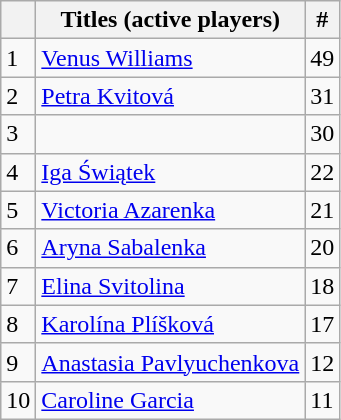<table class="wikitable">
<tr>
<th></th>
<th>Titles (active players)</th>
<th>#</th>
</tr>
<tr>
<td>1</td>
<td> <a href='#'>Venus Williams</a></td>
<td>49</td>
</tr>
<tr>
<td>2</td>
<td> <a href='#'>Petra Kvitová</a></td>
<td>31</td>
</tr>
<tr>
<td>3</td>
<td></td>
<td>30</td>
</tr>
<tr>
<td>4</td>
<td> <a href='#'>Iga Świątek</a></td>
<td>22</td>
</tr>
<tr>
<td>5</td>
<td> <a href='#'>Victoria Azarenka</a></td>
<td>21</td>
</tr>
<tr>
<td>6</td>
<td> <a href='#'>Aryna Sabalenka</a></td>
<td>20</td>
</tr>
<tr>
<td>7</td>
<td> <a href='#'>Elina Svitolina</a></td>
<td>18</td>
</tr>
<tr>
<td>8</td>
<td> <a href='#'>Karolína Plíšková</a></td>
<td>17</td>
</tr>
<tr>
<td>9</td>
<td> <a href='#'>Anastasia Pavlyuchenkova</a></td>
<td>12</td>
</tr>
<tr>
<td>10</td>
<td> <a href='#'>Caroline Garcia</a></td>
<td>11</td>
</tr>
</table>
